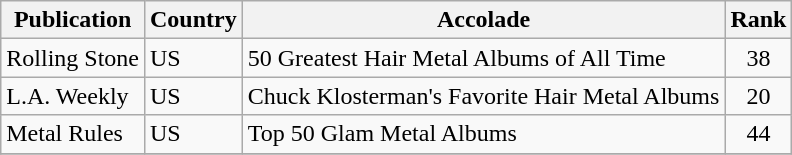<table class="wikitable">
<tr>
<th>Publication</th>
<th>Country</th>
<th>Accolade</th>
<th>Rank</th>
</tr>
<tr>
<td>Rolling Stone</td>
<td>US</td>
<td>50 Greatest Hair Metal Albums of All Time</td>
<td align="center">38</td>
</tr>
<tr>
<td>L.A. Weekly</td>
<td>US</td>
<td>Chuck Klosterman's Favorite Hair Metal Albums</td>
<td align="center">20</td>
</tr>
<tr>
<td>Metal Rules</td>
<td>US</td>
<td>Top 50 Glam Metal Albums</td>
<td align="center">44</td>
</tr>
<tr>
</tr>
</table>
